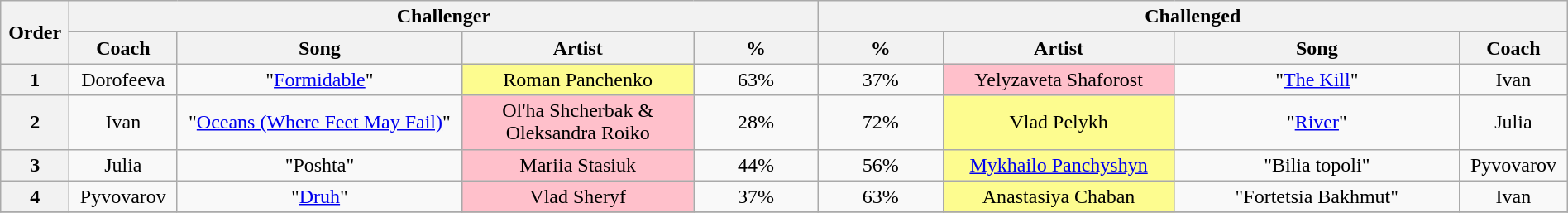<table class="wikitable" style="text-align: center; width:100%">
<tr>
<th rowspan="2" style="width:03%">Order</th>
<th colspan="4" style="width:42%">Challenger</th>
<th colspan="4" style="width:42%">Challenged</th>
</tr>
<tr>
<th style="width:06%">Coach</th>
<th style="width:16%">Song</th>
<th style="width:13%">Artist</th>
<th>%</th>
<th>%</th>
<th style="width:13%">Artist</th>
<th style="width:16%">Song</th>
<th style="width:06%">Coach</th>
</tr>
<tr>
<th>1</th>
<td>Dorofeeva</td>
<td>"<a href='#'>Formidable</a>"</td>
<td style="background:#fdfc8f">Roman Panchenko</td>
<td>63%</td>
<td>37%</td>
<td style="background:pink">Yelyzaveta Shaforost</td>
<td>"<a href='#'>The Kill</a>"</td>
<td>Ivan</td>
</tr>
<tr>
<th>2</th>
<td>Ivan</td>
<td>"<a href='#'>Oceans (Where Feet May Fail)</a>"</td>
<td style="background:pink">Ol'ha Shcherbak & Oleksandra Roiko</td>
<td>28%</td>
<td>72%</td>
<td style="background:#fdfc8f">Vlad Pelykh</td>
<td>"<a href='#'>River</a>"</td>
<td>Julia</td>
</tr>
<tr>
<th>3</th>
<td>Julia</td>
<td>"Poshta"</td>
<td style="background:pink">Mariia Stasiuk</td>
<td>44%</td>
<td>56%</td>
<td style="background:#fdfc8f"><a href='#'>Mykhailo Panchyshyn</a></td>
<td>"Bilia topoli"</td>
<td>Pyvovarov</td>
</tr>
<tr>
<th>4</th>
<td>Pyvovarov</td>
<td>"<a href='#'>Druh</a>"</td>
<td style="background:pink">Vlad Sheryf</td>
<td>37%</td>
<td>63%</td>
<td style="background:#fdfc8f">Anastasiya Chaban</td>
<td>"Fortetsia Bakhmut"</td>
<td>Ivan</td>
</tr>
<tr>
</tr>
</table>
